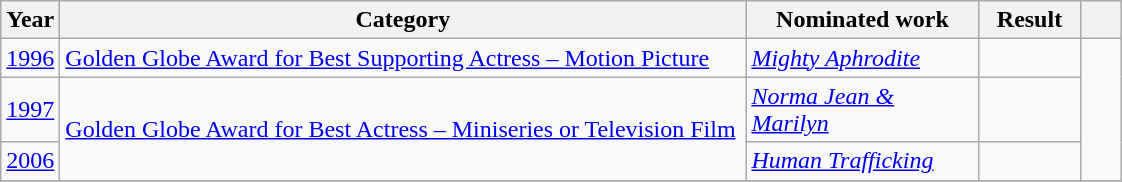<table class="wikitable">
<tr>
<th>Year</th>
<th width="450">Category</th>
<th width="148">Nominated work</th>
<th width="60">Result</th>
<th width="20" class="unsortable"></th>
</tr>
<tr>
<td><a href='#'>1996</a></td>
<td><a href='#'>Golden Globe Award for Best Supporting Actress – Motion Picture</a></td>
<td><em><a href='#'>Mighty Aphrodite</a></em></td>
<td></td>
<td rowspan="3"></td>
</tr>
<tr>
<td><a href='#'>1997</a></td>
<td rowspan="2"><a href='#'>Golden Globe Award for Best Actress – Miniseries or Television Film</a></td>
<td><em><a href='#'>Norma Jean & Marilyn</a></em></td>
<td></td>
</tr>
<tr>
<td><a href='#'>2006</a></td>
<td><em><a href='#'>Human Trafficking</a></em></td>
<td></td>
</tr>
<tr>
</tr>
</table>
